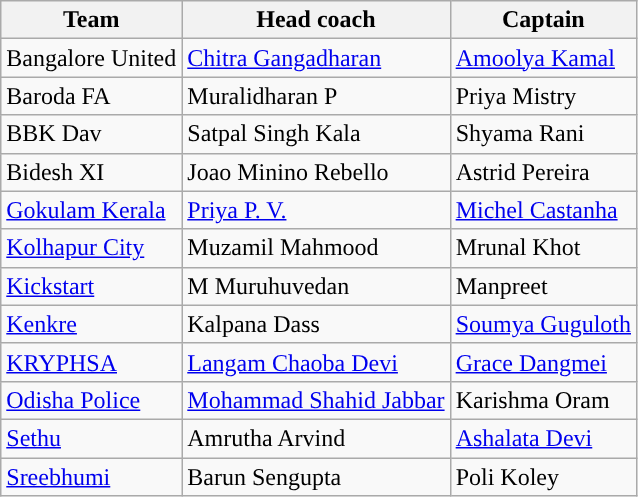<table class="wikitable sortable" style="text-align: left">
<tr>
<th>Team</th>
<th>Head coach</th>
<th>Captain</th>
</tr>
<tr>
<td>Bangalore United</td>
<td> <a href='#'>Chitra Gangadharan</a></td>
<td> <a href='#'>Amoolya Kamal</a></td>
</tr>
<tr>
<td>Baroda FA</td>
<td> Muralidharan P</td>
<td> Priya Mistry</td>
</tr>
<tr>
<td>BBK Dav</td>
<td> Satpal Singh Kala</td>
<td> Shyama Rani</td>
</tr>
<tr>
<td>Bidesh XI</td>
<td> Joao Minino Rebello</td>
<td> Astrid Pereira</td>
</tr>
<tr>
<td><a href='#'>Gokulam Kerala</a></td>
<td> <a href='#'>Priya P. V.</a></td>
<td> <a href='#'>Michel Castanha</a></td>
</tr>
<tr>
<td><a href='#'>Kolhapur City</a></td>
<td> Muzamil Mahmood</td>
<td> Mrunal Khot</td>
</tr>
<tr>
<td><a href='#'>Kickstart</a></td>
<td> M Muruhuvedan</td>
<td> Manpreet</td>
</tr>
<tr>
<td><a href='#'>Kenkre</a></td>
<td> Kalpana Dass</td>
<td> <a href='#'>Soumya Guguloth</a></td>
</tr>
<tr>
<td><a href='#'>KRYPHSA</a></td>
<td> <a href='#'>Langam Chaoba Devi</a></td>
<td> <a href='#'>Grace Dangmei</a></td>
</tr>
<tr>
<td><a href='#'>Odisha Police</a></td>
<td> <a href='#'>Mohammad Shahid Jabbar</a></td>
<td> Karishma Oram</td>
</tr>
<tr>
<td><a href='#'>Sethu</a></td>
<td> Amrutha Arvind</td>
<td> <a href='#'>Ashalata Devi</a></td>
</tr>
<tr>
<td><a href='#'>Sreebhumi</a></td>
<td> Barun Sengupta</td>
<td> Poli Koley</td>
</tr>
</table>
